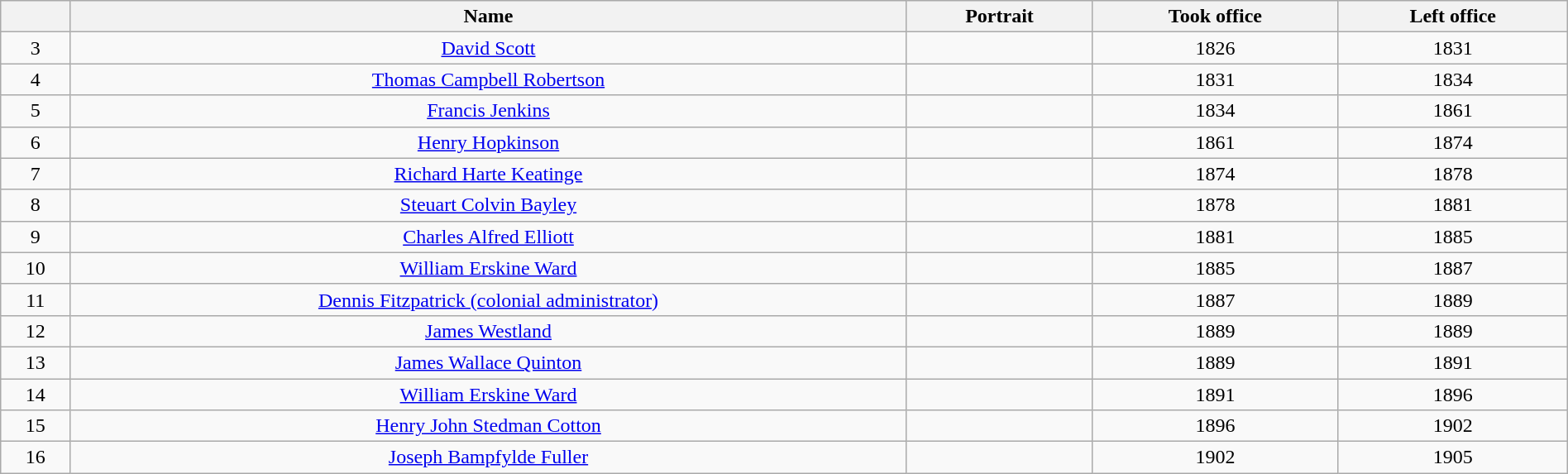<table class="wikitable" width="100%" style="text-align:center;">
<tr>
<th></th>
<th>Name</th>
<th>Portrait</th>
<th>Took office</th>
<th>Left office</th>
</tr>
<tr>
<td>3</td>
<td><a href='#'>David Scott</a></td>
<td></td>
<td>1826</td>
<td>1831</td>
</tr>
<tr>
<td>4</td>
<td><a href='#'>Thomas Campbell Robertson</a></td>
<td></td>
<td>1831</td>
<td>1834</td>
</tr>
<tr>
<td>5</td>
<td><a href='#'>Francis Jenkins</a></td>
<td></td>
<td>1834</td>
<td>1861</td>
</tr>
<tr>
<td>6</td>
<td><a href='#'>Henry Hopkinson</a></td>
<td></td>
<td>1861</td>
<td>1874</td>
</tr>
<tr>
<td>7</td>
<td><a href='#'>Richard Harte Keatinge</a></td>
<td></td>
<td>1874</td>
<td>1878</td>
</tr>
<tr>
<td>8</td>
<td><a href='#'>Steuart Colvin Bayley</a></td>
<td></td>
<td>1878</td>
<td>1881</td>
</tr>
<tr>
<td>9</td>
<td><a href='#'>Charles Alfred Elliott</a></td>
<td></td>
<td>1881</td>
<td>1885</td>
</tr>
<tr>
<td>10</td>
<td><a href='#'>William Erskine Ward</a></td>
<td></td>
<td>1885</td>
<td>1887</td>
</tr>
<tr>
<td>11</td>
<td><a href='#'>Dennis Fitzpatrick (colonial administrator)</a></td>
<td></td>
<td>1887</td>
<td>1889</td>
</tr>
<tr>
<td>12</td>
<td><a href='#'>James Westland</a></td>
<td></td>
<td>1889</td>
<td>1889</td>
</tr>
<tr>
<td>13</td>
<td><a href='#'>James Wallace Quinton</a></td>
<td></td>
<td>1889</td>
<td>1891</td>
</tr>
<tr>
<td>14</td>
<td><a href='#'>William Erskine Ward</a></td>
<td></td>
<td>1891</td>
<td>1896</td>
</tr>
<tr>
<td>15</td>
<td><a href='#'>Henry John Stedman Cotton</a></td>
<td></td>
<td>1896</td>
<td>1902</td>
</tr>
<tr>
<td>16</td>
<td><a href='#'>Joseph Bampfylde Fuller</a></td>
<td></td>
<td>1902</td>
<td>1905</td>
</tr>
</table>
